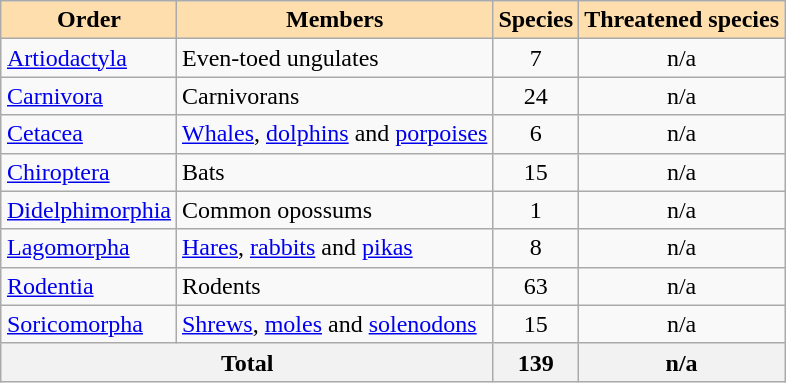<table class="sortable wikitable" style="margin:1em auto; text-align:left;">
<tr>
<th style="background-color:#FFDEAD;">Order</th>
<th style="background-color:#FFDEAD;" class="unsortable">Members</th>
<th style="background-color:#FFDEAD;">Species</th>
<th style="background-color:#FFDEAD;">Threatened species</th>
</tr>
<tr>
<td><a href='#'>Artiodactyla</a></td>
<td>Even-toed ungulates</td>
<td style="text-align: center;">7</td>
<td style="text-align: center;">n/a</td>
</tr>
<tr>
<td><a href='#'>Carnivora</a></td>
<td>Carnivorans</td>
<td style="text-align: center;">24</td>
<td style="text-align: center;">n/a</td>
</tr>
<tr>
<td><a href='#'>Cetacea</a></td>
<td><a href='#'>Whales</a>, <a href='#'>dolphins</a> and <a href='#'>porpoises</a></td>
<td style="text-align: center;">6</td>
<td style="text-align: center;">n/a</td>
</tr>
<tr>
<td><a href='#'>Chiroptera</a></td>
<td>Bats</td>
<td style="text-align: center;">15</td>
<td style="text-align: center;">n/a</td>
</tr>
<tr>
<td><a href='#'>Didelphimorphia</a></td>
<td>Common opossums</td>
<td style="text-align: center;">1</td>
<td style="text-align: center;">n/a</td>
</tr>
<tr>
<td><a href='#'>Lagomorpha</a></td>
<td><a href='#'>Hares</a>, <a href='#'>rabbits</a> and <a href='#'>pikas</a></td>
<td style="text-align: center;">8</td>
<td style="text-align: center;">n/a</td>
</tr>
<tr>
<td><a href='#'>Rodentia</a></td>
<td>Rodents</td>
<td style="text-align: center;">63</td>
<td style="text-align: center;">n/a</td>
</tr>
<tr>
<td><a href='#'>Soricomorpha</a></td>
<td><a href='#'>Shrews</a>, <a href='#'>moles</a> and <a href='#'>solenodons</a></td>
<td style="text-align: center;">15</td>
<td style="text-align: center;">n/a</td>
</tr>
<tr>
<th colspan="2" style="text-align: center;">Total</th>
<th style="text-align: center;">139</th>
<th style="text-align: center;">n/a</th>
</tr>
</table>
